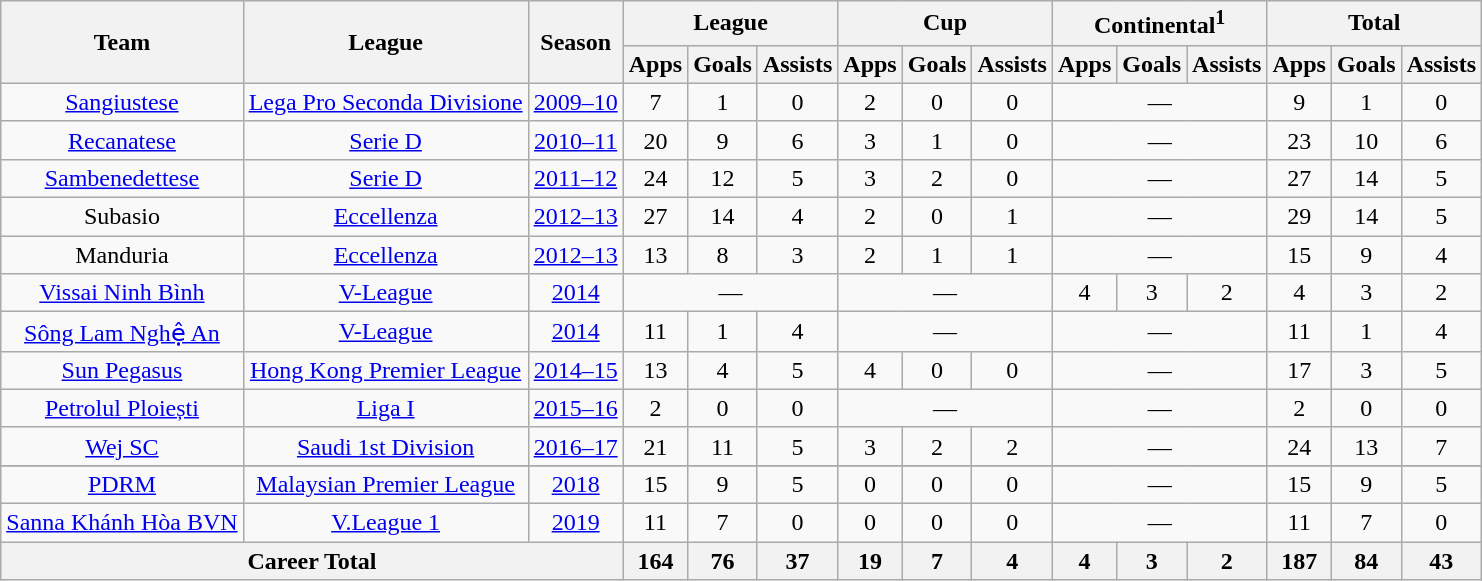<table class="wikitable" style="text-align:center">
<tr>
<th rowspan=2>Team</th>
<th rowspan=2>League</th>
<th rowspan=2>Season</th>
<th colspan=3>League</th>
<th colspan=3>Cup</th>
<th colspan=3>Continental<sup>1</sup></th>
<th colspan=3>Total</th>
</tr>
<tr>
<th>Apps</th>
<th>Goals</th>
<th>Assists</th>
<th>Apps</th>
<th>Goals</th>
<th>Assists</th>
<th>Apps</th>
<th>Goals</th>
<th>Assists</th>
<th>Apps</th>
<th>Goals</th>
<th>Assists</th>
</tr>
<tr>
<td><a href='#'>Sangiustese</a></td>
<td><a href='#'>Lega Pro Seconda Divisione</a></td>
<td><a href='#'>2009–10</a></td>
<td>7</td>
<td>1</td>
<td>0</td>
<td>2</td>
<td>0</td>
<td>0</td>
<td colspan="3">—</td>
<td>9</td>
<td>1</td>
<td>0</td>
</tr>
<tr>
<td><a href='#'>Recanatese</a></td>
<td><a href='#'>Serie D</a></td>
<td><a href='#'>2010–11</a></td>
<td>20</td>
<td>9</td>
<td>6</td>
<td>3</td>
<td>1</td>
<td>0</td>
<td colspan="3">—</td>
<td>23</td>
<td>10</td>
<td>6</td>
</tr>
<tr>
<td><a href='#'>Sambenedettese</a></td>
<td><a href='#'>Serie D</a></td>
<td><a href='#'>2011–12</a></td>
<td>24</td>
<td>12</td>
<td>5</td>
<td>3</td>
<td>2</td>
<td>0</td>
<td colspan="3">—</td>
<td>27</td>
<td>14</td>
<td>5</td>
</tr>
<tr>
<td>Subasio</td>
<td><a href='#'>Eccellenza</a></td>
<td><a href='#'>2012–13</a></td>
<td>27</td>
<td>14</td>
<td>4</td>
<td>2</td>
<td>0</td>
<td>1</td>
<td colspan="3">—</td>
<td>29</td>
<td>14</td>
<td>5</td>
</tr>
<tr>
<td>Manduria</td>
<td><a href='#'>Eccellenza</a></td>
<td><a href='#'>2012–13</a></td>
<td>13</td>
<td>8</td>
<td>3</td>
<td>2</td>
<td>1</td>
<td>1</td>
<td colspan="3">—</td>
<td>15</td>
<td>9</td>
<td>4</td>
</tr>
<tr>
<td><a href='#'>Vissai Ninh Bình</a></td>
<td><a href='#'>V-League</a></td>
<td><a href='#'>2014</a></td>
<td colspan="3">—</td>
<td colspan="3">—</td>
<td>4</td>
<td>3</td>
<td>2</td>
<td>4</td>
<td>3</td>
<td>2</td>
</tr>
<tr>
<td><a href='#'>Sông Lam Nghệ An</a></td>
<td><a href='#'>V-League</a></td>
<td><a href='#'>2014</a></td>
<td>11</td>
<td>1</td>
<td>4</td>
<td colspan="3">—</td>
<td colspan="3">—</td>
<td>11</td>
<td>1</td>
<td>4</td>
</tr>
<tr>
<td><a href='#'>Sun Pegasus</a></td>
<td><a href='#'>Hong Kong Premier League</a></td>
<td><a href='#'>2014–15</a></td>
<td>13</td>
<td>4</td>
<td>5</td>
<td>4</td>
<td>0</td>
<td>0</td>
<td colspan="3">—</td>
<td>17</td>
<td>3</td>
<td>5</td>
</tr>
<tr>
<td><a href='#'>Petrolul Ploiești</a></td>
<td><a href='#'>Liga I</a></td>
<td><a href='#'>2015–16</a></td>
<td>2</td>
<td>0</td>
<td>0</td>
<td colspan="3">—</td>
<td colspan="3">—</td>
<td>2</td>
<td>0</td>
<td>0</td>
</tr>
<tr>
<td><a href='#'>Wej SC</a></td>
<td><a href='#'>Saudi 1st Division</a></td>
<td><a href='#'>2016–17</a></td>
<td>21</td>
<td>11</td>
<td>5</td>
<td>3</td>
<td>2</td>
<td>2</td>
<td colspan="3">—</td>
<td>24</td>
<td>13</td>
<td>7</td>
</tr>
<tr>
</tr>
<tr>
<td><a href='#'>PDRM</a></td>
<td><a href='#'>Malaysian Premier League</a></td>
<td><a href='#'>2018</a></td>
<td>15</td>
<td>9</td>
<td>5</td>
<td>0</td>
<td>0</td>
<td>0</td>
<td colspan="3">—</td>
<td>15</td>
<td>9</td>
<td>5</td>
</tr>
<tr>
<td><a href='#'>Sanna Khánh Hòa BVN</a></td>
<td><a href='#'>V.League 1</a></td>
<td><a href='#'>2019</a></td>
<td>11</td>
<td>7</td>
<td>0</td>
<td>0</td>
<td>0</td>
<td>0</td>
<td colspan="3">—</td>
<td>11</td>
<td>7</td>
<td>0</td>
</tr>
<tr>
<th colspan="3">Career Total</th>
<th>164</th>
<th>76</th>
<th>37</th>
<th>19</th>
<th>7</th>
<th>4</th>
<th>4</th>
<th>3</th>
<th>2</th>
<th>187</th>
<th>84</th>
<th>43</th>
</tr>
</table>
